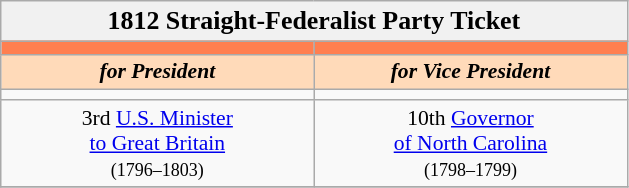<table class="wikitable" style="font-size:90%; text-align:center;">
<tr>
<td style="background:#f1f1f1;" colspan="30"><big><strong>1812 Straight-Federalist Party Ticket</strong></big></td>
</tr>
<tr>
<th style="width:3em; font-size:135%; background:#FF7F50; width:200px;"><a href='#'></a></th>
<th style="width:3em; font-size:135%; background:#FF7F50; width:200px;"><a href='#'></a></th>
</tr>
<tr>
<td style="width:3em; font-size:100%; color:#000; background:#FFDAB9; width:200px;"><strong><em>for President</em></strong></td>
<td style="width:3em; font-size:100%; color:#000; background:#FFDAB9; width:200px;"><strong><em>for Vice President</em></strong></td>
</tr>
<tr>
<td></td>
<td></td>
</tr>
<tr>
<td>3rd <a href='#'>U.S. Minister<br>to Great Britain</a><br><small>(1796–1803)</small></td>
<td>10th <a href='#'>Governor<br>of North Carolina</a><br><small>(1798–1799)</small></td>
</tr>
<tr>
</tr>
</table>
